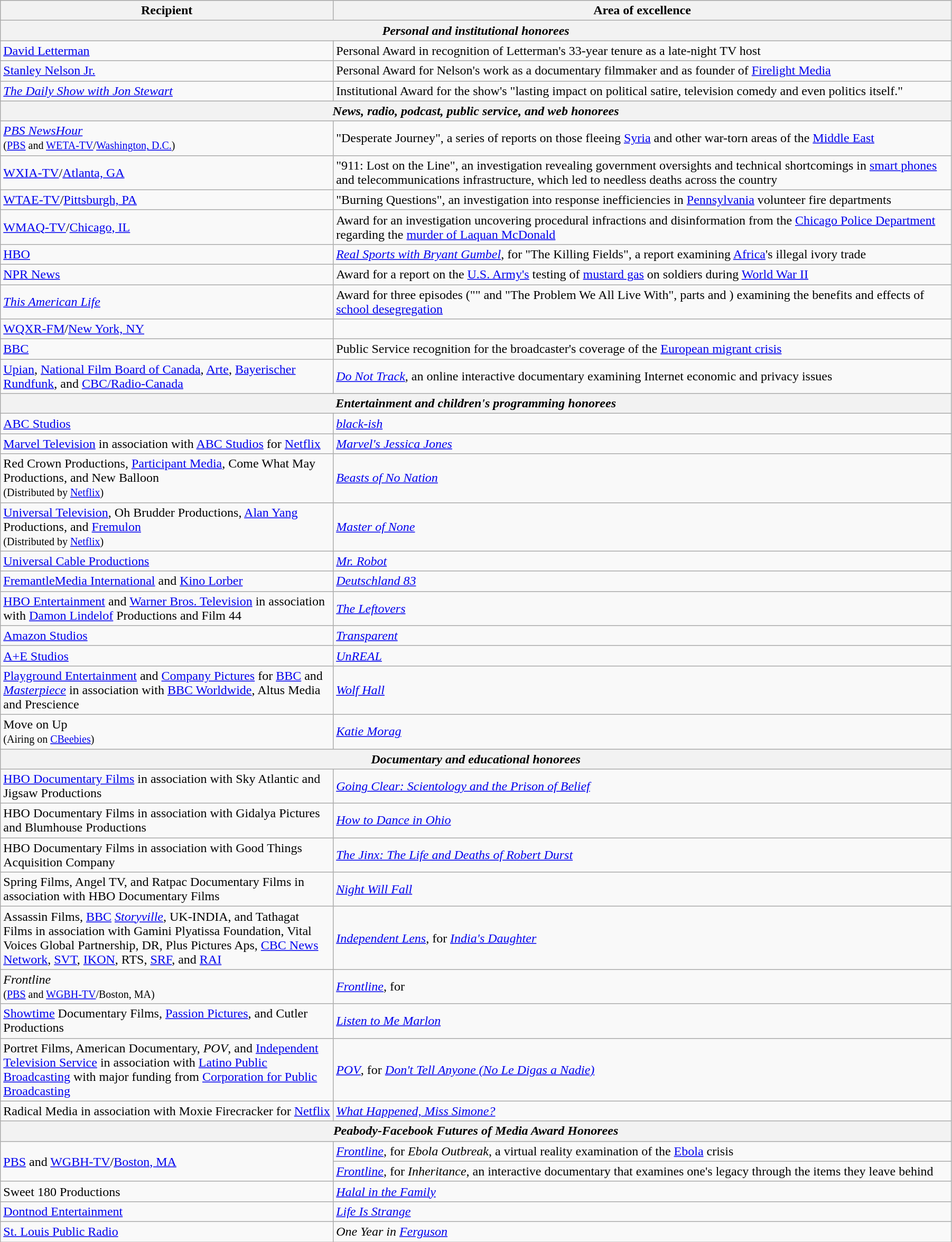<table class="wikitable" style="width:95%">
<tr style="background:#ccc;">
<th style="width:35%;">Recipient</th>
<th style="width:65%;">Area of excellence</th>
</tr>
<tr>
<th colspan="2"><em>Personal and institutional honorees</em></th>
</tr>
<tr>
<td><a href='#'>David Letterman</a></td>
<td>Personal Award in recognition of Letterman's 33-year tenure as a late-night TV host</td>
</tr>
<tr>
<td><a href='#'>Stanley Nelson Jr.</a></td>
<td>Personal Award for Nelson's work as a documentary filmmaker and as founder of <a href='#'>Firelight Media</a></td>
</tr>
<tr>
<td><em><a href='#'>The Daily Show with Jon Stewart</a></em></td>
<td>Institutional Award for the show's "lasting impact on political satire, television comedy and even politics itself."</td>
</tr>
<tr>
<th colspan="2"><em>News, radio, podcast, public service, and web honorees</em></th>
</tr>
<tr>
<td><em><a href='#'>PBS NewsHour</a></em><br><small>(<a href='#'>PBS</a> and <a href='#'>WETA-TV</a>/<a href='#'>Washington, D.C.</a>)</small></td>
<td>"Desperate Journey", a series of reports on those fleeing <a href='#'>Syria</a> and other war-torn areas of the <a href='#'>Middle East</a></td>
</tr>
<tr>
<td><a href='#'>WXIA-TV</a>/<a href='#'>Atlanta, GA</a></td>
<td>"911: Lost on the Line", an investigation revealing government oversights and technical shortcomings in <a href='#'>smart phones</a> and telecommunications infrastructure, which led to needless deaths across the country</td>
</tr>
<tr>
<td><a href='#'>WTAE-TV</a>/<a href='#'>Pittsburgh, PA</a></td>
<td>"Burning Questions", an investigation into response inefficiencies in <a href='#'>Pennsylvania</a> volunteer fire departments</td>
</tr>
<tr>
<td><a href='#'>WMAQ-TV</a>/<a href='#'>Chicago, IL</a></td>
<td>Award for an investigation uncovering procedural infractions and disinformation from the <a href='#'>Chicago Police Department</a> regarding the <a href='#'>murder of Laquan McDonald</a></td>
</tr>
<tr>
<td><a href='#'>HBO</a></td>
<td><em><a href='#'>Real Sports with Bryant Gumbel</a></em>, for "The Killing Fields", a report examining <a href='#'>Africa</a>'s illegal ivory trade</td>
</tr>
<tr>
<td><a href='#'>NPR News</a></td>
<td>Award for a report on the <a href='#'>U.S. Army's</a> testing of <a href='#'>mustard gas</a> on soldiers during <a href='#'>World War II</a></td>
</tr>
<tr>
<td><em><a href='#'>This American Life</a></em></td>
<td>Award for three episodes ("" and "The Problem We All Live With", parts  and ) examining the benefits and effects of <a href='#'>school desegregation</a></td>
</tr>
<tr>
<td><a href='#'>WQXR-FM</a>/<a href='#'>New York, NY</a></td>
<td><em></em></td>
</tr>
<tr>
<td><a href='#'>BBC</a></td>
<td>Public Service recognition for the broadcaster's coverage of the <a href='#'>European migrant crisis</a></td>
</tr>
<tr>
<td><a href='#'>Upian</a>, <a href='#'>National Film Board of Canada</a>, <a href='#'>Arte</a>, <a href='#'>Bayerischer Rundfunk</a>, and <a href='#'>CBC/Radio-Canada</a></td>
<td><em><a href='#'>Do Not Track</a></em>, an online interactive documentary examining Internet economic and privacy issues</td>
</tr>
<tr>
<th colspan="2"><em>Entertainment and children's programming honorees</em></th>
</tr>
<tr>
<td><a href='#'>ABC Studios</a></td>
<td><em><a href='#'>black-ish</a></em></td>
</tr>
<tr>
<td><a href='#'>Marvel Television</a> in association with <a href='#'>ABC Studios</a> for <a href='#'>Netflix</a></td>
<td><em><a href='#'>Marvel's Jessica Jones</a></em></td>
</tr>
<tr>
<td>Red Crown Productions, <a href='#'>Participant Media</a>, Come What May Productions, and New Balloon<br><small>(Distributed by <a href='#'>Netflix</a>)</small></td>
<td><em><a href='#'>Beasts of No Nation</a></em></td>
</tr>
<tr>
<td><a href='#'>Universal Television</a>, Oh Brudder Productions, <a href='#'>Alan Yang</a> Productions, and <a href='#'>Fremulon</a><br><small>(Distributed by <a href='#'>Netflix</a>)</small></td>
<td><em><a href='#'>Master of None</a></em></td>
</tr>
<tr>
<td><a href='#'>Universal Cable Productions</a></td>
<td><em><a href='#'>Mr. Robot</a></em></td>
</tr>
<tr>
<td><a href='#'>FremantleMedia International</a> and <a href='#'>Kino Lorber</a></td>
<td><em><a href='#'>Deutschland 83</a></em></td>
</tr>
<tr>
<td><a href='#'>HBO Entertainment</a> and <a href='#'>Warner Bros. Television</a> in association with <a href='#'>Damon Lindelof</a> Productions and Film 44</td>
<td><em><a href='#'>The Leftovers</a></em></td>
</tr>
<tr>
<td><a href='#'>Amazon Studios</a></td>
<td><em><a href='#'>Transparent</a></em></td>
</tr>
<tr>
<td><a href='#'>A+E Studios</a></td>
<td><em><a href='#'>UnREAL</a></em></td>
</tr>
<tr>
<td><a href='#'>Playground Entertainment</a> and <a href='#'>Company Pictures</a> for <a href='#'>BBC</a> and <em><a href='#'>Masterpiece</a></em> in association with <a href='#'>BBC Worldwide</a>, Altus Media and Prescience</td>
<td><em><a href='#'>Wolf Hall</a></em></td>
</tr>
<tr>
<td>Move on Up<br><small>(Airing on <a href='#'>CBeebies</a>)</small></td>
<td><em><a href='#'>Katie Morag</a></em></td>
</tr>
<tr>
<th colspan="2"><em>Documentary and educational honorees</em></th>
</tr>
<tr>
<td><a href='#'>HBO Documentary Films</a> in association with Sky Atlantic and Jigsaw Productions</td>
<td><em><a href='#'>Going Clear: Scientology and the Prison of Belief</a></em></td>
</tr>
<tr>
<td>HBO Documentary Films in association with Gidalya Pictures and Blumhouse Productions</td>
<td><em><a href='#'>How to Dance in Ohio</a></em></td>
</tr>
<tr>
<td>HBO Documentary Films in association with Good Things Acquisition Company</td>
<td><em><a href='#'>The Jinx: The Life and Deaths of Robert Durst</a></em></td>
</tr>
<tr>
<td>Spring Films, Angel TV, and Ratpac Documentary Films in association with HBO Documentary Films</td>
<td><em><a href='#'>Night Will Fall</a></em></td>
</tr>
<tr>
<td>Assassin Films, <a href='#'>BBC</a> <em><a href='#'>Storyville</a></em>, UK-INDIA, and Tathagat Films in association with Gamini Plyatissa Foundation, Vital Voices Global Partnership, DR, Plus Pictures Aps, <a href='#'>CBC News Network</a>, <a href='#'>SVT</a>, <a href='#'>IKON</a>, RTS, <a href='#'>SRF</a>, and <a href='#'>RAI</a></td>
<td><em><a href='#'>Independent Lens</a></em>, for <em><a href='#'>India's Daughter</a></em></td>
</tr>
<tr>
<td><em>Frontline</em><br><small>(<a href='#'>PBS</a> and <a href='#'>WGBH-TV</a>/Boston, MA)</small></td>
<td><em><a href='#'>Frontline</a></em>, for <em></em></td>
</tr>
<tr>
<td><a href='#'>Showtime</a> Documentary Films, <a href='#'>Passion Pictures</a>, and Cutler Productions</td>
<td><em><a href='#'>Listen to Me Marlon</a></em></td>
</tr>
<tr>
<td>Portret Films, American Documentary, <em>POV</em>, and <a href='#'>Independent Television Service</a> in association with <a href='#'>Latino Public Broadcasting</a> with major funding from <a href='#'>Corporation for Public Broadcasting</a></td>
<td><em><a href='#'>POV</a></em>, for <em><a href='#'>Don't Tell Anyone (No Le Digas a Nadie)</a></em></td>
</tr>
<tr>
<td>Radical Media in association with Moxie Firecracker for <a href='#'>Netflix</a></td>
<td><em><a href='#'>What Happened, Miss Simone?</a></em></td>
</tr>
<tr>
<th colspan="2"><em>Peabody-Facebook Futures of Media Award Honorees</em></th>
</tr>
<tr>
<td rowspan=2><a href='#'>PBS</a> and <a href='#'>WGBH-TV</a>/<a href='#'>Boston, MA</a></td>
<td><em><a href='#'>Frontline</a></em>, for <em>Ebola Outbreak</em>, a virtual reality examination of the <a href='#'>Ebola</a> crisis</td>
</tr>
<tr>
<td><em><a href='#'>Frontline</a></em>, for <em>Inheritance</em>, an interactive documentary that examines one's legacy through the items they leave behind</td>
</tr>
<tr>
<td>Sweet 180 Productions</td>
<td><em><a href='#'>Halal in the Family</a></em></td>
</tr>
<tr>
<td><a href='#'>Dontnod Entertainment</a></td>
<td><em><a href='#'>Life Is Strange</a></em></td>
</tr>
<tr>
<td><a href='#'>St. Louis Public Radio</a></td>
<td><em>One Year in <a href='#'>Ferguson</a></em></td>
</tr>
</table>
